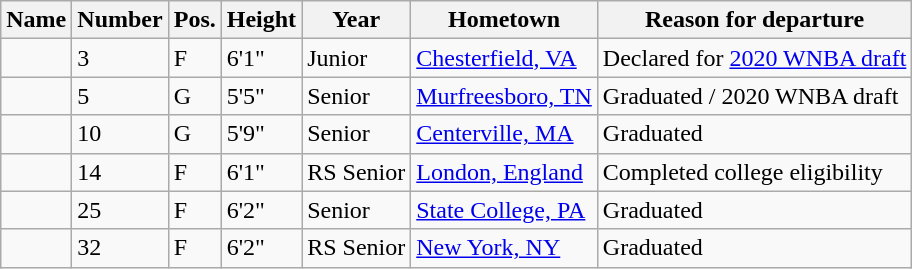<table class="wikitable sortable" border="1">
<tr>
<th>Name</th>
<th>Number</th>
<th>Pos.</th>
<th>Height</th>
<th>Year</th>
<th>Hometown</th>
<th class="unsortable">Reason for departure</th>
</tr>
<tr>
<td></td>
<td>3</td>
<td>F</td>
<td>6'1"</td>
<td>Junior</td>
<td><a href='#'>Chesterfield, VA</a></td>
<td>Declared for <a href='#'>2020 WNBA draft</a></td>
</tr>
<tr>
<td></td>
<td>5</td>
<td>G</td>
<td>5'5"</td>
<td>Senior</td>
<td><a href='#'>Murfreesboro, TN</a></td>
<td>Graduated / 2020 WNBA draft</td>
</tr>
<tr>
<td></td>
<td>10</td>
<td>G</td>
<td>5'9"</td>
<td>Senior</td>
<td><a href='#'>Centerville, MA</a></td>
<td>Graduated</td>
</tr>
<tr>
<td></td>
<td>14</td>
<td>F</td>
<td>6'1"</td>
<td>RS Senior</td>
<td><a href='#'>London, England</a></td>
<td>Completed college eligibility</td>
</tr>
<tr>
<td></td>
<td>25</td>
<td>F</td>
<td>6'2"</td>
<td>Senior</td>
<td><a href='#'>State College, PA</a></td>
<td>Graduated</td>
</tr>
<tr>
<td></td>
<td>32</td>
<td>F</td>
<td>6'2"</td>
<td>RS Senior</td>
<td><a href='#'>New York, NY</a></td>
<td>Graduated</td>
</tr>
</table>
